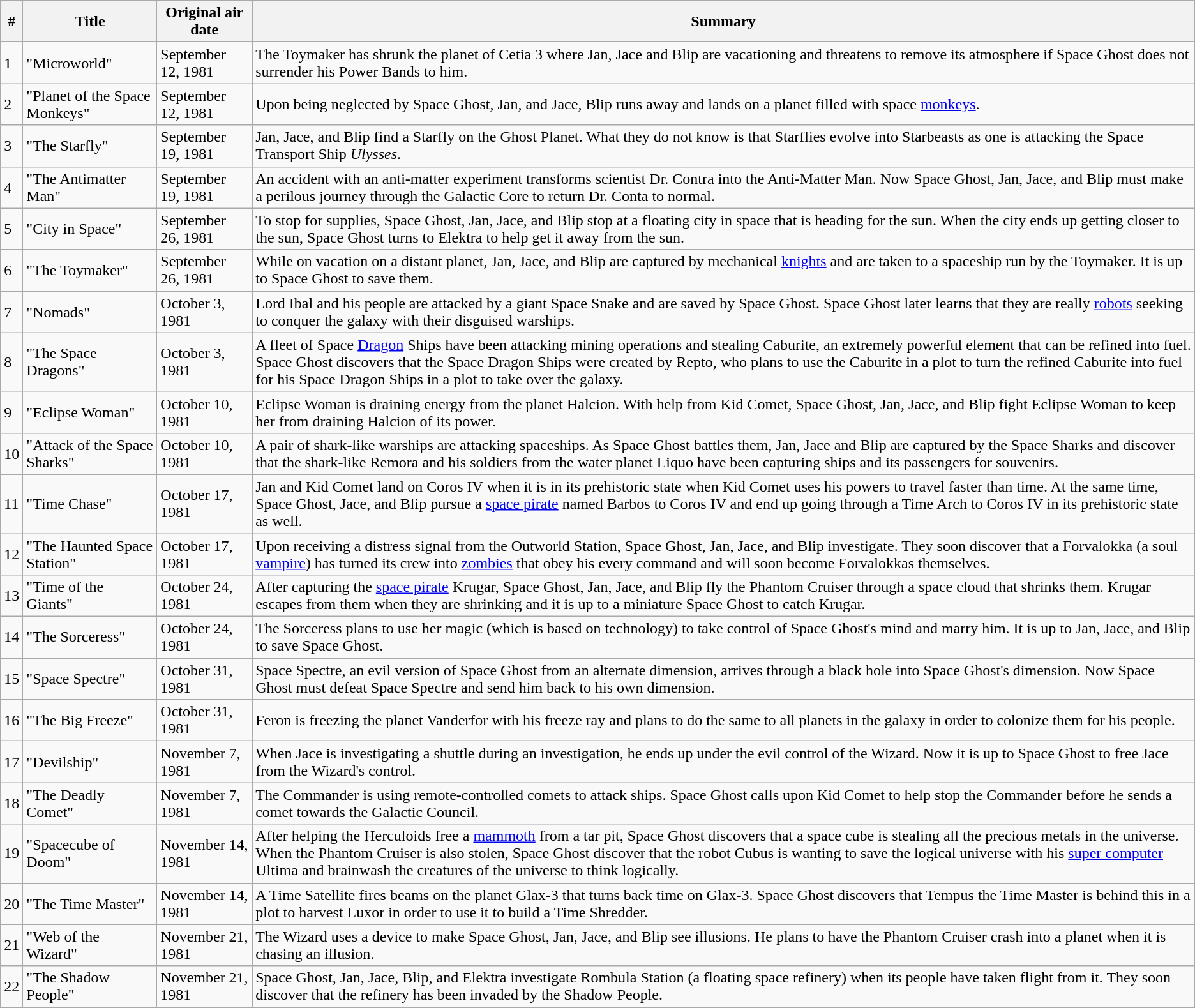<table class=wikitable>
<tr>
<th>#</th>
<th>Title</th>
<th>Original air date</th>
<th>Summary</th>
</tr>
<tr>
<td>1</td>
<td>"Microworld"</td>
<td>September 12, 1981</td>
<td>The Toymaker has shrunk the planet of Cetia 3 where Jan, Jace and Blip are vacationing and threatens to remove its atmosphere if Space Ghost does not surrender his Power Bands to him.</td>
</tr>
<tr>
<td>2</td>
<td>"Planet of the Space Monkeys"</td>
<td>September 12, 1981</td>
<td>Upon being neglected by Space Ghost, Jan, and Jace, Blip runs away and lands on a planet filled with space <a href='#'>monkeys</a>.</td>
</tr>
<tr>
<td>3</td>
<td>"The Starfly"</td>
<td>September 19, 1981</td>
<td>Jan, Jace, and Blip find a Starfly on the Ghost Planet. What they do not know is that Starflies evolve into Starbeasts as one is attacking the Space Transport Ship <em>Ulysses</em>.</td>
</tr>
<tr>
<td>4</td>
<td>"The Antimatter Man"</td>
<td>September 19, 1981</td>
<td>An accident with an anti-matter experiment transforms scientist Dr. Contra into the Anti-Matter Man. Now Space Ghost, Jan, Jace, and Blip must make a perilous journey through the Galactic Core to return Dr. Conta to normal.</td>
</tr>
<tr>
<td>5</td>
<td>"City in Space"</td>
<td>September 26, 1981</td>
<td>To stop for supplies, Space Ghost, Jan, Jace, and Blip stop at a floating city in space that is heading for the sun. When the city ends up getting closer to the sun, Space Ghost turns to Elektra to help get it away from the sun.</td>
</tr>
<tr>
<td>6</td>
<td>"The Toymaker"</td>
<td>September 26, 1981</td>
<td>While on vacation on a distant planet, Jan, Jace, and Blip are captured by mechanical <a href='#'>knights</a> and are taken to a spaceship run by the Toymaker. It is up to Space Ghost to save them.</td>
</tr>
<tr>
<td>7</td>
<td>"Nomads"</td>
<td>October 3, 1981</td>
<td>Lord Ibal and his people are attacked by a giant Space Snake and are saved by Space Ghost. Space Ghost later learns that they are really <a href='#'>robots</a> seeking to conquer the galaxy with their disguised warships.</td>
</tr>
<tr>
<td>8</td>
<td>"The Space Dragons"</td>
<td>October 3, 1981</td>
<td>A fleet of Space <a href='#'>Dragon</a> Ships have been attacking mining operations and stealing Caburite, an extremely powerful element that can be refined into fuel. Space Ghost discovers that the Space Dragon Ships were created by Repto, who plans to use the Caburite in a plot to turn the refined Caburite into fuel for his Space Dragon Ships in a plot to take over the galaxy.</td>
</tr>
<tr>
<td>9</td>
<td>"Eclipse Woman"</td>
<td>October 10, 1981</td>
<td>Eclipse Woman is draining energy from the planet Halcion. With help from Kid Comet, Space Ghost, Jan, Jace, and Blip fight Eclipse Woman to keep her from draining Halcion of its power.</td>
</tr>
<tr>
<td>10</td>
<td>"Attack of the Space Sharks"</td>
<td>October 10, 1981</td>
<td>A pair of shark-like warships are attacking spaceships. As Space Ghost battles them, Jan, Jace and Blip are captured by the Space Sharks and discover that the shark-like Remora and his soldiers from the water planet Liquo have been capturing ships and its passengers for souvenirs.</td>
</tr>
<tr>
<td>11</td>
<td>"Time Chase"</td>
<td>October 17, 1981</td>
<td>Jan and Kid Comet land on Coros IV when it is in its prehistoric state when Kid Comet uses his powers to travel faster than time. At the same time, Space Ghost, Jace, and Blip pursue a <a href='#'>space pirate</a> named Barbos to Coros IV and end up going through a Time Arch to Coros IV in its prehistoric state as well.</td>
</tr>
<tr>
<td>12</td>
<td>"The Haunted Space Station"</td>
<td>October 17, 1981</td>
<td>Upon receiving a distress signal from the Outworld Station, Space Ghost, Jan, Jace, and Blip investigate. They soon discover that a Forvalokka (a soul <a href='#'>vampire</a>) has turned its crew into <a href='#'>zombies</a> that obey his every command and will soon become Forvalokkas themselves.</td>
</tr>
<tr>
<td>13</td>
<td>"Time of the Giants"</td>
<td>October 24, 1981</td>
<td>After capturing the <a href='#'>space pirate</a> Krugar, Space Ghost, Jan, Jace, and Blip fly the Phantom Cruiser through a space cloud that shrinks them. Krugar escapes from them when they are shrinking and it is up to a miniature Space Ghost to catch Krugar.</td>
</tr>
<tr>
<td>14</td>
<td>"The Sorceress"</td>
<td>October 24, 1981</td>
<td>The Sorceress plans to use her magic (which is based on technology) to take control of Space Ghost's mind and marry him. It is up to Jan, Jace, and Blip to save Space Ghost.</td>
</tr>
<tr>
<td>15</td>
<td>"Space Spectre"</td>
<td>October 31, 1981</td>
<td>Space Spectre, an evil version of Space Ghost from an alternate dimension, arrives through a black hole into Space Ghost's dimension. Now Space Ghost must defeat Space Spectre and send him back to his own dimension.</td>
</tr>
<tr>
<td>16</td>
<td>"The Big Freeze"</td>
<td>October 31, 1981</td>
<td>Feron is freezing the planet Vanderfor with his freeze ray and plans to do the same to all planets in the galaxy in order to colonize them for his people.</td>
</tr>
<tr>
<td>17</td>
<td>"Devilship"</td>
<td>November 7, 1981</td>
<td>When Jace is investigating a shuttle during an investigation, he ends up under the evil control of the Wizard. Now it is up to Space Ghost to free Jace from the Wizard's control.</td>
</tr>
<tr>
<td>18</td>
<td>"The Deadly Comet"</td>
<td>November 7, 1981</td>
<td>The Commander is using remote-controlled comets to attack ships. Space Ghost calls upon Kid Comet to help stop the Commander before he sends a comet towards the Galactic Council.</td>
</tr>
<tr>
<td>19</td>
<td>"Spacecube of Doom"</td>
<td>November 14, 1981</td>
<td>After helping the Herculoids free a <a href='#'>mammoth</a> from a tar pit, Space Ghost discovers that a space cube is stealing all the precious metals in the universe. When the Phantom Cruiser is also stolen, Space Ghost discover that the robot Cubus is wanting to save the logical universe with his <a href='#'>super computer</a> Ultima and brainwash the creatures of the universe to think logically.</td>
</tr>
<tr>
<td>20</td>
<td>"The Time Master"</td>
<td>November 14, 1981</td>
<td>A Time Satellite fires beams on the planet Glax-3 that turns back time on Glax-3. Space Ghost discovers that Tempus the Time Master is behind this in a plot to harvest Luxor in order to use it to build a Time Shredder.</td>
</tr>
<tr>
<td>21</td>
<td>"Web of the Wizard"</td>
<td>November 21, 1981</td>
<td>The Wizard uses a device to make Space Ghost, Jan, Jace, and Blip see illusions. He plans to have the Phantom Cruiser crash into a planet when it is chasing an illusion.</td>
</tr>
<tr>
<td>22</td>
<td>"The Shadow People"</td>
<td>November 21, 1981</td>
<td>Space Ghost, Jan, Jace, Blip, and Elektra investigate Rombula Station (a floating space refinery) when its people have taken flight from it. They soon discover that the refinery has been invaded by the Shadow People.</td>
</tr>
<tr>
</tr>
</table>
